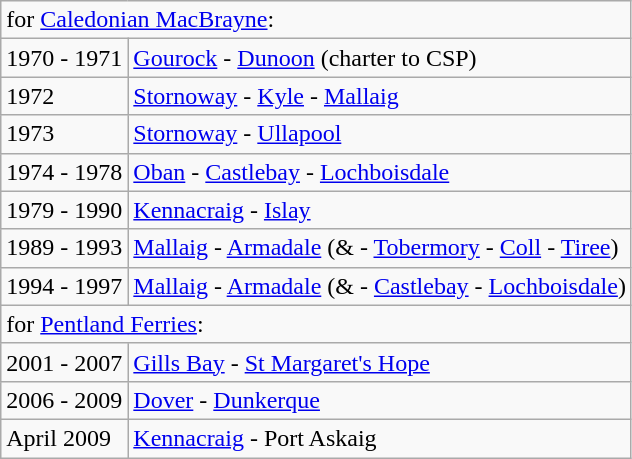<table class="wikitable">
<tr>
<td colspan="2">for <a href='#'>Caledonian MacBrayne</a>:</td>
</tr>
<tr>
<td>1970 - 1971</td>
<td><a href='#'>Gourock</a> - <a href='#'>Dunoon</a> (charter to CSP)</td>
</tr>
<tr>
<td>1972</td>
<td><a href='#'>Stornoway</a> - <a href='#'>Kyle</a> - <a href='#'>Mallaig</a></td>
</tr>
<tr>
<td>1973</td>
<td><a href='#'>Stornoway</a> - <a href='#'>Ullapool</a></td>
</tr>
<tr>
<td>1974 - 1978</td>
<td><a href='#'>Oban</a> - <a href='#'>Castlebay</a> - <a href='#'>Lochboisdale</a></td>
</tr>
<tr>
<td>1979 - 1990</td>
<td><a href='#'>Kennacraig</a> - <a href='#'>Islay</a></td>
</tr>
<tr>
<td>1989 - 1993</td>
<td><a href='#'>Mallaig</a> - <a href='#'>Armadale</a> (& - <a href='#'>Tobermory</a> - <a href='#'>Coll</a> - <a href='#'>Tiree</a>)</td>
</tr>
<tr>
<td>1994 - 1997</td>
<td><a href='#'>Mallaig</a> - <a href='#'>Armadale</a> (& - <a href='#'>Castlebay</a> - <a href='#'>Lochboisdale</a>)</td>
</tr>
<tr>
<td colspan="2">for <a href='#'>Pentland Ferries</a>:</td>
</tr>
<tr>
<td>2001 - 2007</td>
<td><a href='#'>Gills Bay</a> - <a href='#'>St Margaret's Hope</a></td>
</tr>
<tr>
<td>2006 - 2009</td>
<td><a href='#'>Dover</a> - <a href='#'>Dunkerque</a></td>
</tr>
<tr>
<td>April 2009</td>
<td><a href='#'>Kennacraig</a> - Port Askaig</td>
</tr>
</table>
